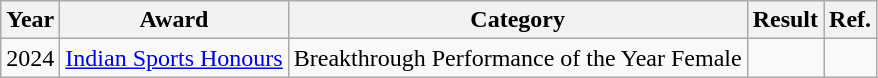<table class="wikitable" style="text-align:center;">
<tr>
<th>Year</th>
<th>Award</th>
<th>Category</th>
<th>Result</th>
<th>Ref.</th>
</tr>
<tr>
<td>2024</td>
<td><a href='#'>Indian Sports Honours</a></td>
<td>Breakthrough Performance of the Year Female</td>
<td></td>
<td></td>
</tr>
</table>
